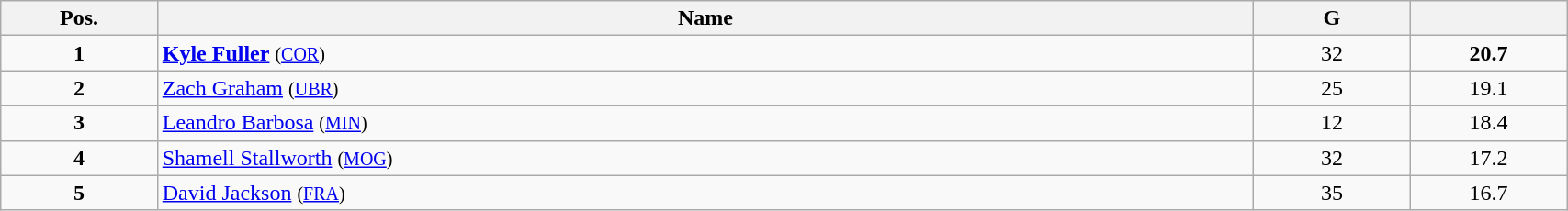<table class="wikitable" style="width:90%;">
<tr>
<th style="width:10%;">Pos.</th>
<th style="width:70%;">Name</th>
<th style="width:10%;">G</th>
<th style="width:10%;"></th>
</tr>
<tr align=center>
<td><strong>1</strong></td>
<td align=left> <strong><a href='#'>Kyle Fuller</a></strong> <small>(<a href='#'>COR</a>)</small></td>
<td>32</td>
<td><strong>20.7</strong></td>
</tr>
<tr align=center>
<td><strong>2</strong></td>
<td align=left> <a href='#'>Zach Graham</a> <small>(<a href='#'>UBR</a>)</small></td>
<td>25</td>
<td>19.1</td>
</tr>
<tr align=center>
<td><strong>3</strong></td>
<td align=left> <a href='#'>Leandro Barbosa</a> <small>(<a href='#'>MIN</a>)</small></td>
<td>12</td>
<td>18.4</td>
</tr>
<tr align=center>
<td><strong>4</strong></td>
<td align=left> <a href='#'>Shamell Stallworth</a> <small>(<a href='#'>MOG</a>)</small></td>
<td>32</td>
<td>17.2</td>
</tr>
<tr align=center>
<td><strong>5</strong></td>
<td align=left> <a href='#'>David Jackson</a> <small>(<a href='#'>FRA</a>)</small></td>
<td>35</td>
<td>16.7</td>
</tr>
</table>
